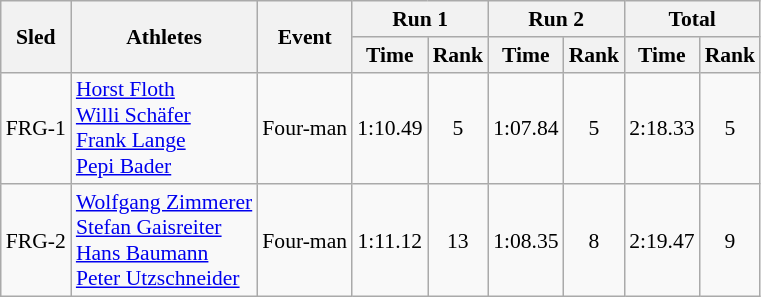<table class="wikitable"  border="1" style="font-size:90%">
<tr>
<th rowspan="2">Sled</th>
<th rowspan="2">Athletes</th>
<th rowspan="2">Event</th>
<th colspan="2">Run 1</th>
<th colspan="2">Run 2</th>
<th colspan="2">Total</th>
</tr>
<tr>
<th>Time</th>
<th>Rank</th>
<th>Time</th>
<th>Rank</th>
<th>Time</th>
<th>Rank</th>
</tr>
<tr>
<td align="center">FRG-1</td>
<td><a href='#'>Horst Floth</a><br><a href='#'>Willi Schäfer</a><br><a href='#'>Frank Lange</a><br><a href='#'>Pepi Bader</a></td>
<td>Four-man</td>
<td align="center">1:10.49</td>
<td align="center">5</td>
<td align="center">1:07.84</td>
<td align="center">5</td>
<td align="center">2:18.33</td>
<td align="center">5</td>
</tr>
<tr>
<td align="center">FRG-2</td>
<td><a href='#'>Wolfgang Zimmerer</a><br><a href='#'>Stefan Gaisreiter</a><br><a href='#'>Hans Baumann</a><br><a href='#'>Peter Utzschneider</a></td>
<td>Four-man</td>
<td align="center">1:11.12</td>
<td align="center">13</td>
<td align="center">1:08.35</td>
<td align="center">8</td>
<td align="center">2:19.47</td>
<td align="center">9</td>
</tr>
</table>
